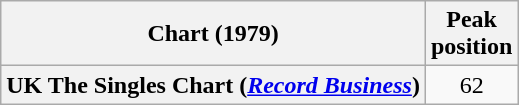<table class="wikitable plainrowheaders" style="text-align:center">
<tr>
<th>Chart (1979)</th>
<th>Peak<br>position</th>
</tr>
<tr>
<th scope="row">UK The Singles Chart (<em><a href='#'>Record Business</a></em>)</th>
<td style="text-align:center;">62</td>
</tr>
</table>
